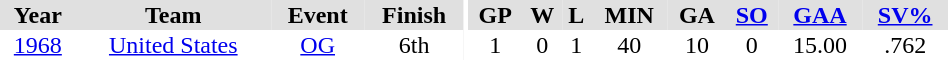<table border="0" cellpadding="1" cellspacing="0" ID="Table3" style="text-align:center; width:50%">
<tr bgcolor="#e0e0e0">
<th>Year</th>
<th>Team</th>
<th>Event</th>
<th>Finish</th>
<th rowspan="102" bgcolor="#ffffff"></th>
<th>GP</th>
<th>W</th>
<th>L</th>
<th>MIN</th>
<th>GA</th>
<th><a href='#'>SO</a></th>
<th><a href='#'>GAA</a></th>
<th><a href='#'>SV%</a></th>
</tr>
<tr>
<td><a href='#'>1968</a></td>
<td><a href='#'>United States</a></td>
<td><a href='#'>OG</a></td>
<td>6th</td>
<td>1</td>
<td>0</td>
<td>1</td>
<td>40</td>
<td>10</td>
<td>0</td>
<td>15.00</td>
<td>.762</td>
</tr>
</table>
